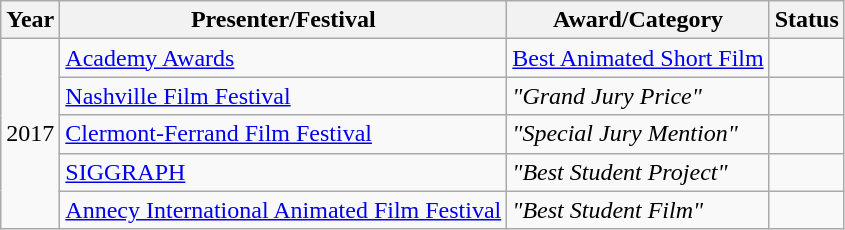<table class="wikitable">
<tr>
<th>Year</th>
<th>Presenter/Festival</th>
<th>Award/Category</th>
<th>Status</th>
</tr>
<tr>
<td rowspan="10">2017</td>
<td><a href='#'>Academy Awards</a></td>
<td><a href='#'>Best Animated Short Film</a></td>
<td></td>
</tr>
<tr>
<td><a href='#'>Nashville Film Festival</a></td>
<td><em>"Grand Jury Price"</em></td>
<td></td>
</tr>
<tr>
<td><a href='#'>Clermont-Ferrand Film Festival</a></td>
<td><em>"Special Jury Mention"</em></td>
<td></td>
</tr>
<tr>
<td><a href='#'>SIGGRAPH</a></td>
<td><em>"Best Student Project"</em></td>
<td></td>
</tr>
<tr>
<td><a href='#'>Annecy International Animated Film Festival</a></td>
<td><em>"Best Student Film"</em></td>
<td></td>
</tr>
</table>
